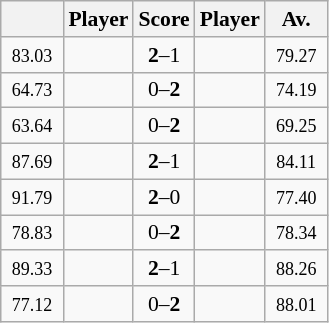<table class="wikitable" style="font-size:90%">
<tr>
<th width=35px></th>
<th>Player</th>
<th>Score</th>
<th>Player</th>
<th width=35px>Av.</th>
</tr>
<tr>
<td align=center><small><span>83.03</span></small></td>
<td align=right></td>
<td align="center"><strong>2</strong>–1</td>
<td></td>
<td align=center><small><span>79.27</span></small></td>
</tr>
<tr>
<td align=center><small><span>64.73</span></small></td>
<td align=right></td>
<td align="center">0–<strong>2</strong></td>
<td></td>
<td align=center><small><span>74.19</span></small></td>
</tr>
<tr>
<td align=center><small><span>63.64</span></small></td>
<td align=right></td>
<td align="center">0–<strong>2</strong></td>
<td></td>
<td align=center><small><span>69.25</span></small></td>
</tr>
<tr>
<td align=center><small><span>87.69</span></small></td>
<td align=right></td>
<td align="center"><strong>2</strong>–1</td>
<td></td>
<td align=center><small><span>84.11</span></small></td>
</tr>
<tr>
<td align=center><small><span>91.79</span></small></td>
<td align=right></td>
<td align="center"><strong>2</strong>–0</td>
<td></td>
<td align=center><small><span>77.40</span></small></td>
</tr>
<tr>
<td align=center><small><span>78.83</span></small></td>
<td align=right></td>
<td align="center">0–<strong>2</strong></td>
<td></td>
<td align=center><small><span>78.34</span></small></td>
</tr>
<tr>
<td align=center><small><span>89.33</span></small></td>
<td align=right></td>
<td align="center"><strong>2</strong>–1</td>
<td></td>
<td align=center><small><span>88.26</span></small></td>
</tr>
<tr>
<td align=center><small><span>77.12</span></small></td>
<td align=right></td>
<td align="center">0–<strong>2</strong></td>
<td></td>
<td align=center><small><span>88.01</span></small></td>
</tr>
</table>
